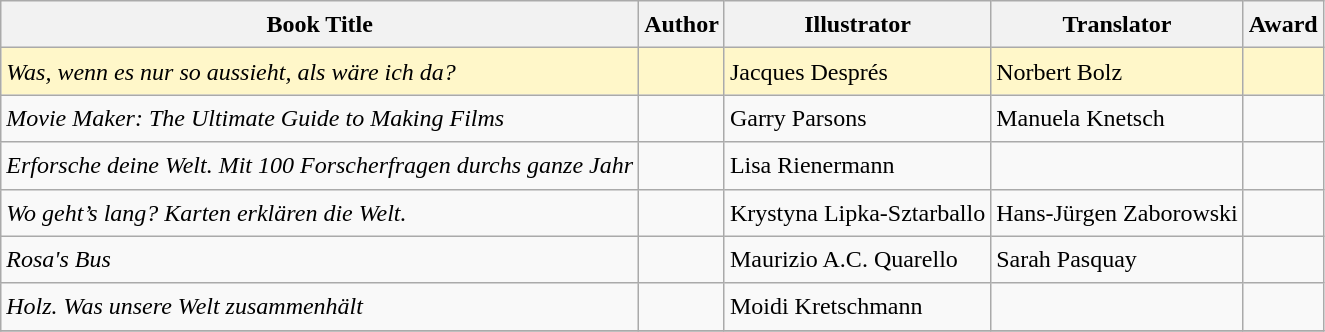<table class="wikitable sortable mw-collapsible" style="font-size:1.00em; line-height:1.5em;">
<tr>
<th scope="col">Book Title</th>
<th scope="col">Author</th>
<th scope="col">Illustrator</th>
<th scope="col">Translator</th>
<th scope="col">Award</th>
</tr>
<tr style="background:#fff7c9">
<td><em>Was, wenn es nur so aussieht, als wäre ich da?</em></td>
<td></td>
<td>Jacques Després</td>
<td>Norbert Bolz</td>
<td></td>
</tr>
<tr>
<td><em>Movie Maker: The Ultimate Guide to Making Films</em></td>
<td></td>
<td>Garry Parsons</td>
<td>Manuela Knetsch</td>
<td></td>
</tr>
<tr>
<td><em>Erforsche deine Welt. Mit 100 Forscherfragen durchs ganze Jahr</em></td>
<td></td>
<td>Lisa Rienermann</td>
<td></td>
<td></td>
</tr>
<tr>
<td><em>Wo geht’s lang? Karten erklären die Welt.</em></td>
<td></td>
<td>Krystyna Lipka-Sztarballo</td>
<td>Hans-Jürgen Zaborowski</td>
<td></td>
</tr>
<tr>
<td><em>Rosa's Bus</em></td>
<td></td>
<td>Maurizio A.C. Quarello</td>
<td>Sarah Pasquay</td>
<td></td>
</tr>
<tr>
<td><em>Holz. Was unsere Welt zusammenhält</em></td>
<td></td>
<td>Moidi Kretschmann</td>
<td></td>
<td></td>
</tr>
<tr style="background:#fff7c9">
</tr>
</table>
